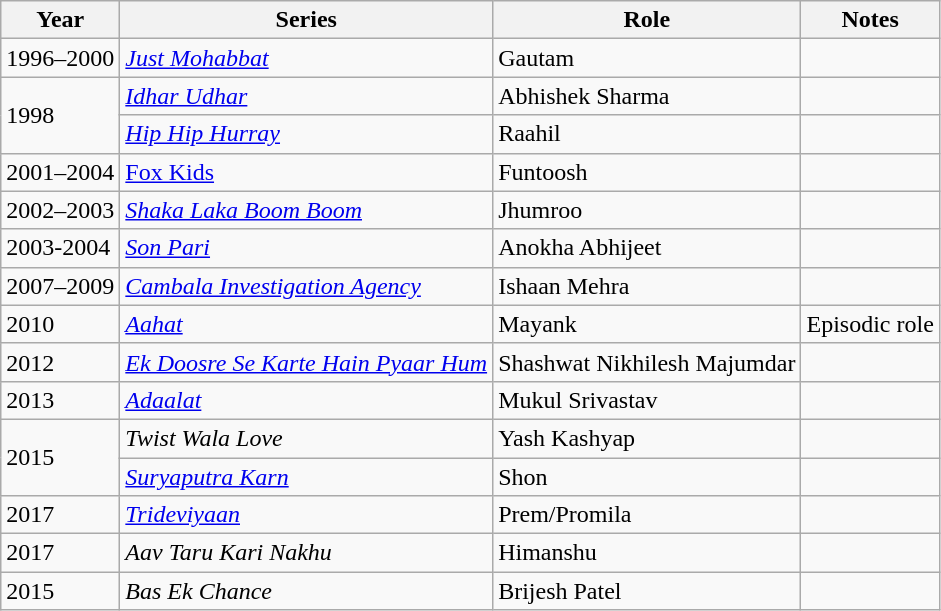<table class="wikitable">
<tr>
<th>Year</th>
<th>Series</th>
<th>Role</th>
<th>Notes</th>
</tr>
<tr>
<td>1996–2000</td>
<td><em><a href='#'>Just Mohabbat</a></em></td>
<td>Gautam</td>
<td></td>
</tr>
<tr>
<td rowspan="2">1998</td>
<td><em><a href='#'>Idhar Udhar</a></em></td>
<td>Abhishek Sharma</td>
<td></td>
</tr>
<tr>
<td><em><a href='#'>Hip Hip Hurray</a></em></td>
<td>Raahil</td>
<td></td>
</tr>
<tr>
<td>2001–2004</td>
<td><a href='#'>Fox Kids</a></td>
<td>Funtoosh</td>
<td></td>
</tr>
<tr>
<td>2002–2003</td>
<td><em><a href='#'>Shaka Laka Boom Boom</a></em></td>
<td>Jhumroo</td>
<td></td>
</tr>
<tr>
<td>2003-2004</td>
<td><em><a href='#'>Son Pari</a></em></td>
<td>Anokha Abhijeet</td>
<td></td>
</tr>
<tr>
<td>2007–2009</td>
<td><em><a href='#'>Cambala Investigation Agency</a></em></td>
<td>Ishaan Mehra</td>
<td></td>
</tr>
<tr>
<td>2010</td>
<td><em><a href='#'>Aahat</a></em></td>
<td>Mayank</td>
<td>Episodic role</td>
</tr>
<tr>
<td>2012</td>
<td><em><a href='#'>Ek Doosre Se Karte Hain Pyaar Hum</a></em></td>
<td>Shashwat Nikhilesh Majumdar</td>
<td></td>
</tr>
<tr>
<td>2013</td>
<td><em><a href='#'>Adaalat</a></em></td>
<td>Mukul Srivastav</td>
<td></td>
</tr>
<tr>
<td rowspan="2">2015</td>
<td><em>Twist Wala Love</em></td>
<td>Yash Kashyap</td>
<td></td>
</tr>
<tr>
<td><em><a href='#'>Suryaputra Karn</a></em></td>
<td>Shon</td>
<td></td>
</tr>
<tr>
<td>2017</td>
<td><em><a href='#'>Trideviyaan</a></em></td>
<td>Prem/Promila</td>
<td></td>
</tr>
<tr>
<td>2017</td>
<td><em>Aav Taru Kari Nakhu</em></td>
<td>Himanshu</td>
<td></td>
</tr>
<tr>
<td>2015</td>
<td><em>Bas Ek Chance</em></td>
<td>Brijesh Patel</td>
<td></td>
</tr>
</table>
